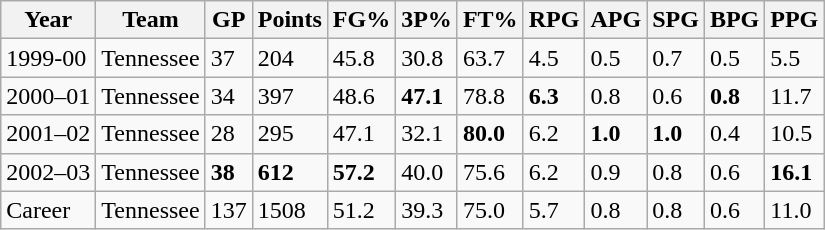<table class="wikitable">
<tr>
<th>Year</th>
<th>Team</th>
<th>GP</th>
<th>Points</th>
<th>FG%</th>
<th>3P%</th>
<th>FT%</th>
<th>RPG</th>
<th>APG</th>
<th>SPG</th>
<th>BPG</th>
<th>PPG</th>
</tr>
<tr>
<td>1999-00</td>
<td>Tennessee</td>
<td>37</td>
<td>204</td>
<td>45.8</td>
<td>30.8</td>
<td>63.7</td>
<td>4.5</td>
<td>0.5</td>
<td>0.7</td>
<td>0.5</td>
<td>5.5</td>
</tr>
<tr>
<td>2000–01</td>
<td>Tennessee</td>
<td>34</td>
<td>397</td>
<td>48.6</td>
<td><strong>47.1</strong></td>
<td>78.8</td>
<td><strong>6.3</strong></td>
<td>0.8</td>
<td>0.6</td>
<td><strong>0.8</strong></td>
<td>11.7</td>
</tr>
<tr>
<td>2001–02</td>
<td>Tennessee</td>
<td>28</td>
<td>295</td>
<td>47.1</td>
<td>32.1</td>
<td><strong>80.0</strong></td>
<td>6.2</td>
<td><strong>1.0</strong></td>
<td><strong>1.0</strong></td>
<td>0.4</td>
<td>10.5</td>
</tr>
<tr>
<td>2002–03</td>
<td>Tennessee</td>
<td><strong>38</strong></td>
<td><strong>612</strong></td>
<td><strong>57.2</strong></td>
<td>40.0</td>
<td>75.6</td>
<td>6.2</td>
<td>0.9</td>
<td>0.8</td>
<td>0.6</td>
<td><strong>16.1</strong></td>
</tr>
<tr>
<td>Career</td>
<td>Tennessee</td>
<td>137</td>
<td>1508</td>
<td>51.2</td>
<td>39.3</td>
<td>75.0</td>
<td>5.7</td>
<td>0.8</td>
<td>0.8</td>
<td>0.6</td>
<td>11.0</td>
</tr>
</table>
